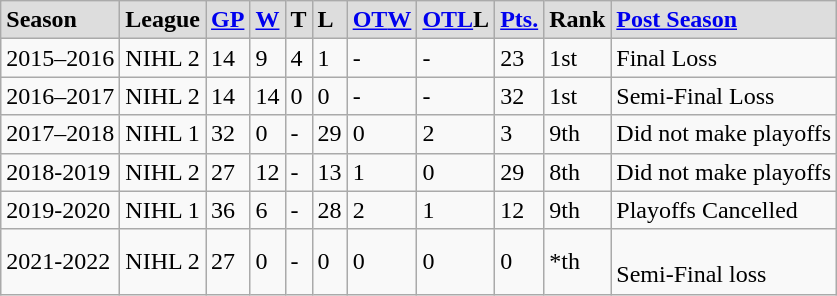<table class="wikitable">
<tr style="font-weight:bold; background-color:#dddddd;" |>
<td><strong>Season</strong></td>
<td><strong>League</strong></td>
<td><strong><a href='#'>GP</a></strong></td>
<td><strong><a href='#'>W</a></strong></td>
<td><strong>T</strong></td>
<td><strong>L</strong></td>
<td><strong><a href='#'>OT</a><a href='#'>W</a></strong></td>
<td><strong><a href='#'>OTL</a>L</strong></td>
<td><strong><a href='#'>Pts.</a></strong></td>
<td>Rank</td>
<td><a href='#'>Post Season</a></td>
</tr>
<tr>
<td>2015–2016</td>
<td>NIHL 2</td>
<td>14</td>
<td>9</td>
<td>4</td>
<td>1</td>
<td>-</td>
<td>-</td>
<td>23</td>
<td>1st</td>
<td>Final Loss</td>
</tr>
<tr>
<td>2016–2017</td>
<td>NIHL 2</td>
<td>14</td>
<td>14</td>
<td>0</td>
<td>0</td>
<td>-</td>
<td>-</td>
<td>32</td>
<td>1st</td>
<td>Semi-Final Loss</td>
</tr>
<tr>
<td>2017–2018</td>
<td>NIHL 1</td>
<td>32</td>
<td>0</td>
<td>-</td>
<td>29</td>
<td>0</td>
<td>2</td>
<td>3</td>
<td>9th</td>
<td>Did not make playoffs</td>
</tr>
<tr>
<td>2018-2019</td>
<td>NIHL 2</td>
<td>27</td>
<td>12</td>
<td>-</td>
<td>13</td>
<td>1</td>
<td>0</td>
<td>29</td>
<td>8th</td>
<td>Did not make playoffs</td>
</tr>
<tr>
<td>2019-2020</td>
<td>NIHL 1</td>
<td>36</td>
<td>6</td>
<td>-</td>
<td>28</td>
<td>2</td>
<td>1</td>
<td>12</td>
<td>9th</td>
<td>Playoffs Cancelled</td>
</tr>
<tr>
<td>2021-2022</td>
<td>NIHL 2</td>
<td>27</td>
<td>0</td>
<td>-</td>
<td>0</td>
<td>0</td>
<td>0</td>
<td>0</td>
<td>*th</td>
<td><br>Semi-Final loss</td>
</tr>
</table>
